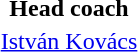<table style="text-align: center; margin-top: 2em; margin-left: auto; margin-right: auto">
<tr>
<td></td>
</tr>
<tr>
<td><strong>Head coach</strong></td>
</tr>
<tr>
<td><a href='#'>István Kovács</a></td>
</tr>
</table>
